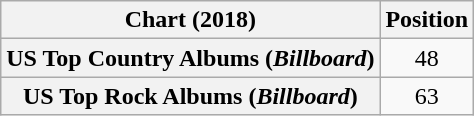<table class="wikitable sortable plainrowheaders" style="text-align:center">
<tr>
<th scope="col">Chart (2018)</th>
<th scope="col">Position</th>
</tr>
<tr>
<th scope="row">US Top Country Albums (<em>Billboard</em>)</th>
<td>48</td>
</tr>
<tr>
<th scope="row">US Top Rock Albums (<em>Billboard</em>)</th>
<td>63</td>
</tr>
</table>
